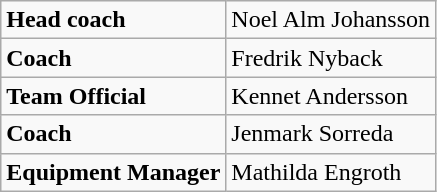<table class="wikitable">
<tr>
<td><strong>Head coach</strong></td>
<td> Noel Alm Johansson</td>
</tr>
<tr>
<td><strong>Coach</strong></td>
<td> Fredrik Nyback</td>
</tr>
<tr>
<td><strong>Team Official</strong></td>
<td> Kennet Andersson</td>
</tr>
<tr>
<td><strong>Coach</strong></td>
<td> Jenmark Sorreda</td>
</tr>
<tr>
<td><strong>Equipment Manager</strong></td>
<td> Mathilda Engroth</td>
</tr>
</table>
